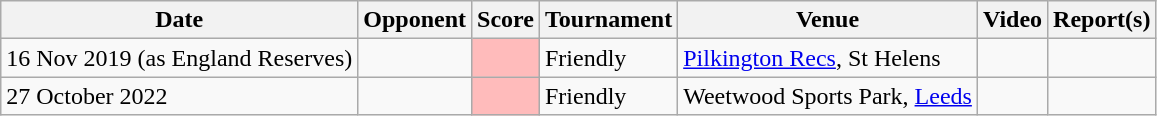<table class=wikitable>
<tr>
<th>Date</th>
<th>Opponent</th>
<th>Score</th>
<th>Tournament</th>
<th>Venue</th>
<th>Video</th>
<th>Report(s)</th>
</tr>
<tr>
<td>16 Nov 2019 (as England Reserves)</td>
<td></td>
<td bgcolor="#FFBBBB"></td>
<td>Friendly</td>
<td> <a href='#'>Pilkington Recs</a>, St Helens</td>
<td></td>
<td></td>
</tr>
<tr>
<td>27 October 2022</td>
<td></td>
<td bgcolor="#FFBBBB"></td>
<td>Friendly</td>
<td> Weetwood Sports Park, <a href='#'>Leeds</a></td>
<td></td>
<td></td>
</tr>
</table>
